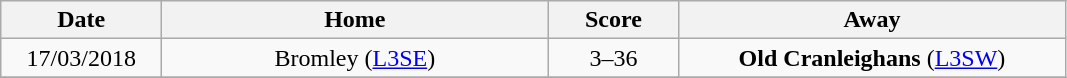<table class="wikitable" style="text-align: center">
<tr>
<th width=100>Date</th>
<th width=250>Home</th>
<th width=80>Score</th>
<th width=250>Away</th>
</tr>
<tr>
<td>17/03/2018</td>
<td>Bromley (<a href='#'>L3SE</a>)</td>
<td>3–36</td>
<td><strong>Old Cranleighans</strong> (<a href='#'>L3SW</a>)</td>
</tr>
<tr>
</tr>
</table>
